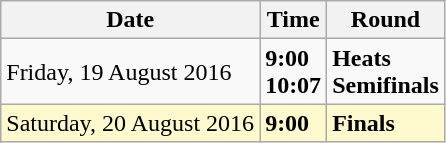<table class="wikitable">
<tr>
<th>Date</th>
<th>Time</th>
<th>Round</th>
</tr>
<tr>
<td>Friday, 19 August 2016</td>
<td><strong>9:00<br>10:07</strong></td>
<td><strong>Heats<br>Semifinals</strong></td>
</tr>
<tr>
<td style=background:lemonchiffon>Saturday, 20 August 2016</td>
<td style=background:lemonchiffon><strong>9:00</strong></td>
<td style=background:lemonchiffon><strong>Finals</strong></td>
</tr>
</table>
